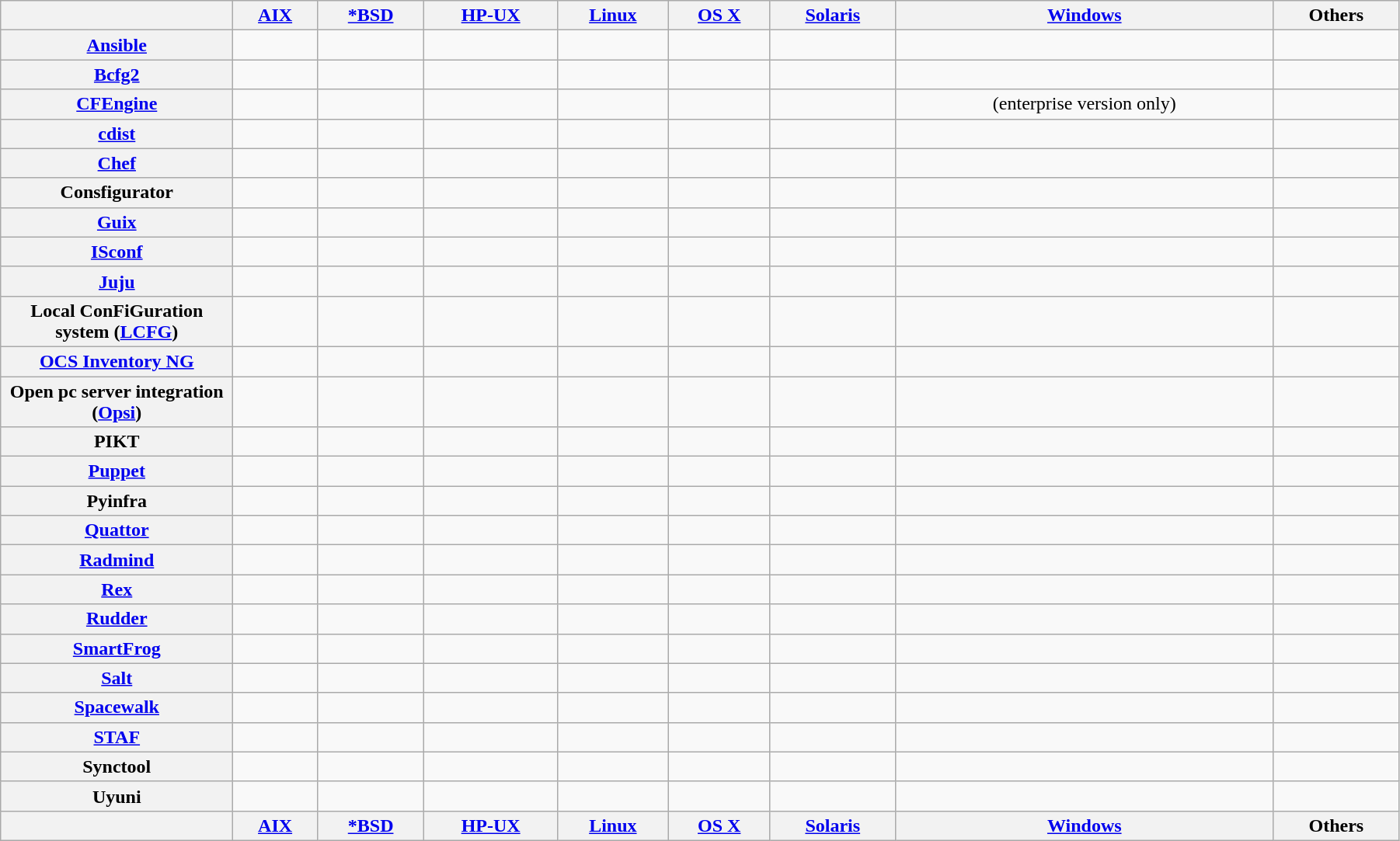<table class="wikitable sortable" style="text-align: center; width: 95%">
<tr>
<th style="width:12em"></th>
<th><a href='#'>AIX</a></th>
<th><a href='#'>*BSD</a></th>
<th><a href='#'>HP-UX</a></th>
<th><a href='#'>Linux</a></th>
<th><a href='#'>OS X</a></th>
<th><a href='#'>Solaris</a></th>
<th><a href='#'>Windows</a></th>
<th>Others</th>
</tr>
<tr>
<th><a href='#'>Ansible</a></th>
<td></td>
<td></td>
<td></td>
<td></td>
<td></td>
<td></td>
<td> </td>
<td></td>
</tr>
<tr>
<th><a href='#'>Bcfg2</a></th>
<td></td>
<td></td>
<td></td>
<td></td>
<td></td>
<td></td>
<td></td>
<td></td>
</tr>
<tr>
<th><a href='#'>CFEngine</a></th>
<td></td>
<td></td>
<td></td>
<td></td>
<td></td>
<td></td>
<td> (enterprise version only)</td>
<td></td>
</tr>
<tr>
<th><a href='#'>cdist</a></th>
<td></td>
<td></td>
<td></td>
<td></td>
<td></td>
<td></td>
<td></td>
<td></td>
</tr>
<tr>
<th><a href='#'>Chef</a></th>
<td></td>
<td></td>
<td></td>
<td></td>
<td></td>
<td></td>
<td></td>
<td></td>
</tr>
<tr>
<th>Consfigurator</th>
<td></td>
<td></td>
<td></td>
<td></td>
<td></td>
<td></td>
<td></td>
<td></td>
</tr>
<tr>
<th><a href='#'>Guix</a></th>
<td></td>
<td></td>
<td></td>
<td></td>
<td></td>
<td></td>
<td></td>
<td></td>
</tr>
<tr>
<th><a href='#'>ISconf</a></th>
<td></td>
<td></td>
<td></td>
<td></td>
<td></td>
<td></td>
<td></td>
<td></td>
</tr>
<tr>
<th><a href='#'>Juju</a></th>
<td></td>
<td></td>
<td></td>
<td></td>
<td></td>
<td></td>
<td></td>
<td></td>
</tr>
<tr>
<th>Local ConFiGuration system (<a href='#'>LCFG</a>)</th>
<td></td>
<td></td>
<td></td>
<td></td>
<td></td>
<td></td>
<td></td>
<td></td>
</tr>
<tr>
<th><a href='#'>OCS Inventory NG</a></th>
<td></td>
<td></td>
<td></td>
<td></td>
<td></td>
<td></td>
<td></td>
<td></td>
</tr>
<tr>
<th>Open pc server integration (<a href='#'>Opsi</a>)</th>
<td></td>
<td></td>
<td></td>
<td></td>
<td></td>
<td></td>
<td></td>
<td></td>
</tr>
<tr>
<th>PIKT</th>
<td></td>
<td></td>
<td></td>
<td></td>
<td></td>
<td></td>
<td></td>
<td></td>
</tr>
<tr>
<th><a href='#'>Puppet</a></th>
<td></td>
<td></td>
<td></td>
<td></td>
<td></td>
<td></td>
<td></td>
<td></td>
</tr>
<tr>
<th>Pyinfra</th>
<td></td>
<td></td>
<td></td>
<td></td>
<td></td>
<td></td>
<td></td>
<td></td>
</tr>
<tr>
<th><a href='#'>Quattor</a></th>
<td></td>
<td></td>
<td></td>
<td></td>
<td></td>
<td></td>
<td></td>
<td></td>
</tr>
<tr>
<th><a href='#'>Radmind</a></th>
<td></td>
<td></td>
<td></td>
<td></td>
<td></td>
<td></td>
<td></td>
<td></td>
</tr>
<tr>
<th><a href='#'>Rex</a></th>
<td></td>
<td></td>
<td></td>
<td></td>
<td></td>
<td></td>
<td></td>
<td></td>
</tr>
<tr>
<th><a href='#'>Rudder</a></th>
<td></td>
<td></td>
<td></td>
<td></td>
<td></td>
<td></td>
<td></td>
<td></td>
</tr>
<tr>
<th><a href='#'>SmartFrog</a></th>
<td></td>
<td></td>
<td></td>
<td></td>
<td></td>
<td></td>
<td></td>
<td></td>
</tr>
<tr>
<th><a href='#'>Salt</a></th>
<td></td>
<td></td>
<td></td>
<td></td>
<td></td>
<td></td>
<td></td>
<td></td>
</tr>
<tr>
<th><a href='#'>Spacewalk</a></th>
<td></td>
<td></td>
<td></td>
<td></td>
<td></td>
<td></td>
<td></td>
<td></td>
</tr>
<tr>
<th><a href='#'>STAF</a></th>
<td></td>
<td></td>
<td></td>
<td></td>
<td></td>
<td></td>
<td></td>
<td></td>
</tr>
<tr>
<th>Synctool</th>
<td></td>
<td></td>
<td></td>
<td></td>
<td></td>
<td></td>
<td></td>
<td></td>
</tr>
<tr>
<th>Uyuni</th>
<td></td>
<td></td>
<td></td>
<td></td>
<td></td>
<td></td>
<td></td>
<td></td>
</tr>
<tr>
<th style="width:12em"></th>
<th><a href='#'>AIX</a></th>
<th><a href='#'>*BSD</a></th>
<th><a href='#'>HP-UX</a></th>
<th><a href='#'>Linux</a></th>
<th><a href='#'>OS X</a></th>
<th><a href='#'>Solaris</a></th>
<th><a href='#'>Windows</a></th>
<th>Others</th>
</tr>
</table>
